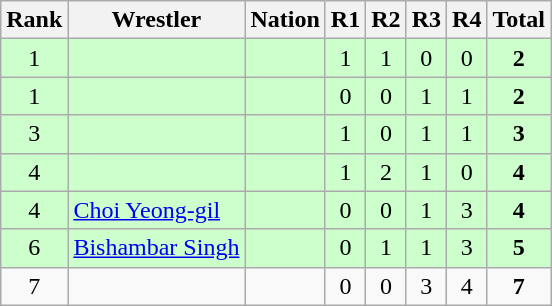<table class="wikitable sortable" style="text-align:center;">
<tr>
<th>Rank</th>
<th>Wrestler</th>
<th>Nation</th>
<th>R1</th>
<th>R2</th>
<th>R3</th>
<th>R4</th>
<th>Total</th>
</tr>
<tr style="background:#cfc;">
<td>1</td>
<td align=left></td>
<td align=left></td>
<td>1</td>
<td>1</td>
<td>0</td>
<td>0</td>
<td><strong>2</strong></td>
</tr>
<tr style="background:#cfc;">
<td>1</td>
<td align=left></td>
<td align=left></td>
<td>0</td>
<td>0</td>
<td>1</td>
<td>1</td>
<td><strong>2</strong></td>
</tr>
<tr style="background:#cfc;">
<td>3</td>
<td align=left></td>
<td align=left></td>
<td>1</td>
<td>0</td>
<td>1</td>
<td>1</td>
<td><strong>3</strong></td>
</tr>
<tr style="background:#cfc;">
<td>4</td>
<td align=left></td>
<td align=left></td>
<td>1</td>
<td>2</td>
<td>1</td>
<td>0</td>
<td><strong>4</strong></td>
</tr>
<tr style="background:#cfc;">
<td>4</td>
<td align=left><a href='#'>Choi Yeong-gil</a></td>
<td align=left></td>
<td>0</td>
<td>0</td>
<td>1</td>
<td>3</td>
<td><strong>4</strong></td>
</tr>
<tr style="background:#cfc;">
<td>6</td>
<td align=left><a href='#'>Bishambar Singh</a></td>
<td align=left></td>
<td>0</td>
<td>1</td>
<td>1</td>
<td>3</td>
<td><strong>5</strong></td>
</tr>
<tr>
<td>7</td>
<td align=left></td>
<td align=left></td>
<td>0</td>
<td>0</td>
<td>3</td>
<td>4</td>
<td><strong>7</strong></td>
</tr>
</table>
